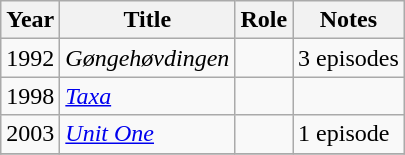<table class="wikitable sortable">
<tr>
<th>Year</th>
<th>Title</th>
<th>Role</th>
<th class="unsortable">Notes</th>
</tr>
<tr>
<td>1992</td>
<td><em>Gøngehøvdingen</em></td>
<td></td>
<td>3 episodes</td>
</tr>
<tr>
<td>1998</td>
<td><em><a href='#'>Taxa</a></em></td>
<td></td>
</tr>
<tr>
<td>2003</td>
<td><em><a href='#'>Unit One</a></em></td>
<td></td>
<td>1 episode</td>
</tr>
<tr>
</tr>
</table>
